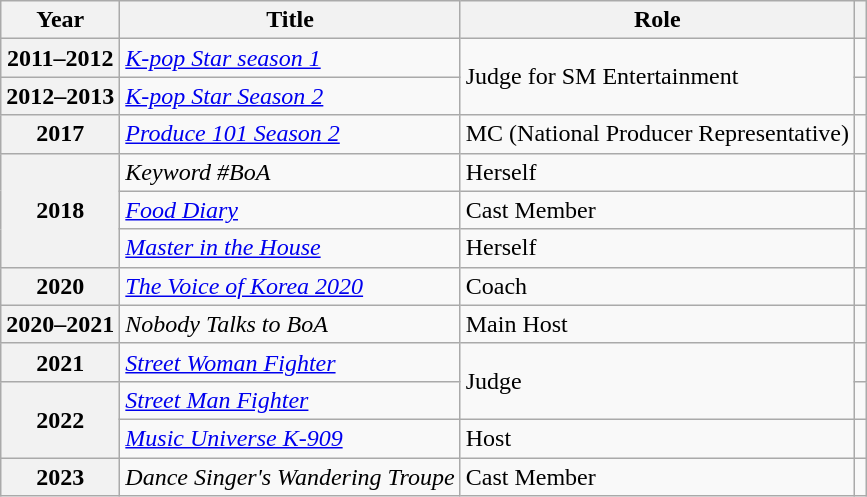<table class="wikitable plainrowheaders">
<tr>
<th scope="col">Year</th>
<th scope="col">Title</th>
<th scope="col">Role</th>
<th scope="col" class="unsortable"></th>
</tr>
<tr>
<th scope=row>2011–2012</th>
<td><em><a href='#'>K-pop Star season 1</a></em></td>
<td rowspan="2">Judge for SM Entertainment</td>
<td></td>
</tr>
<tr>
<th scope=row>2012–2013</th>
<td><em><a href='#'>K-pop Star Season 2</a></em></td>
<td></td>
</tr>
<tr>
<th scope=row>2017</th>
<td><em><a href='#'>Produce 101 Season 2</a></em></td>
<td>MC (National Producer Representative)</td>
<td></td>
</tr>
<tr>
<th scope=row rowspan="3">2018</th>
<td><em>Keyword #BoA</em></td>
<td>Herself</td>
<td></td>
</tr>
<tr>
<td><em><a href='#'>Food Diary</a></em></td>
<td>Cast Member</td>
<td></td>
</tr>
<tr>
<td><em><a href='#'>Master in the House</a></em></td>
<td>Herself</td>
<td></td>
</tr>
<tr>
<th scope=row>2020</th>
<td><em><a href='#'>The Voice of Korea 2020</a></em></td>
<td>Coach</td>
<td></td>
</tr>
<tr>
<th scope=row>2020–2021</th>
<td><em>Nobody Talks to BoA</em></td>
<td>Main Host</td>
<td></td>
</tr>
<tr>
<th scope=row>2021</th>
<td><em><a href='#'>Street Woman Fighter</a></em></td>
<td rowspan="2">Judge</td>
<td></td>
</tr>
<tr>
<th scope="row" rowspan="2">2022</th>
<td><em><a href='#'>Street Man Fighter</a></em></td>
<td></td>
</tr>
<tr>
<td><em><a href='#'>Music Universe K-909</a></em></td>
<td>Host</td>
<td></td>
</tr>
<tr>
<th scope="row">2023</th>
<td><em>Dance Singer's Wandering Troupe</em></td>
<td>Cast Member</td>
<td></td>
</tr>
</table>
